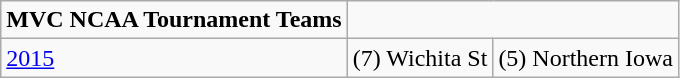<table class= "wikitable sortable">
<tr>
<td><strong>MVC NCAA Tournament Teams</strong></td>
</tr>
<tr>
<td><a href='#'>2015</a></td>
<td>(7) Wichita St</td>
<td>(5) Northern Iowa</td>
</tr>
</table>
